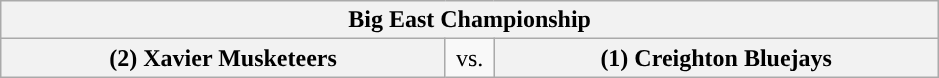<table class="wikitable">
<tr>
<th style="width: 604px;" colspan=3>Big East Championship</th>
</tr>
<tr>
<th style="width: 289px; ">(2) Xavier Musketeers</th>
<td style="width: 25px; text-align:center">vs.</td>
<th style="width: 289px; ">(1) Creighton Bluejays</th>
</tr>
</table>
